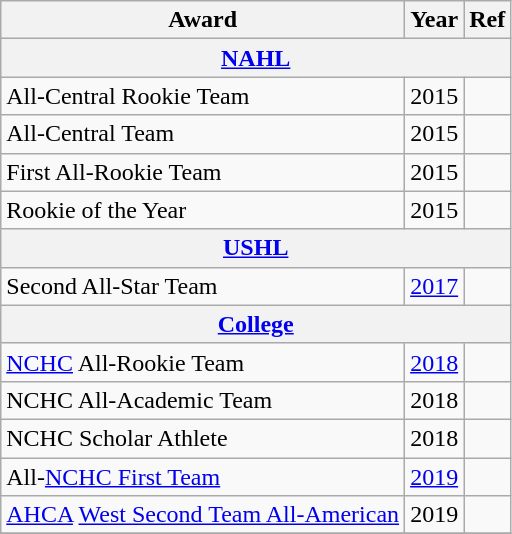<table class="wikitable">
<tr>
<th>Award</th>
<th>Year</th>
<th>Ref</th>
</tr>
<tr>
<th colspan="3"><a href='#'>NAHL</a></th>
</tr>
<tr>
<td>All-Central Rookie Team</td>
<td>2015</td>
<td></td>
</tr>
<tr>
<td>All-Central Team</td>
<td>2015</td>
<td></td>
</tr>
<tr>
<td>First All-Rookie Team</td>
<td>2015</td>
<td></td>
</tr>
<tr>
<td>Rookie of the Year</td>
<td>2015</td>
<td></td>
</tr>
<tr>
<th colspan="3"><a href='#'>USHL</a></th>
</tr>
<tr>
<td>Second All-Star Team</td>
<td><a href='#'>2017</a></td>
<td></td>
</tr>
<tr>
<th colspan="3"><a href='#'>College</a></th>
</tr>
<tr>
<td><a href='#'>NCHC</a> All-Rookie Team</td>
<td><a href='#'>2018</a></td>
<td></td>
</tr>
<tr>
<td>NCHC All-Academic Team</td>
<td>2018</td>
<td></td>
</tr>
<tr>
<td>NCHC Scholar Athlete</td>
<td>2018</td>
<td></td>
</tr>
<tr>
<td>All-<a href='#'>NCHC First Team</a></td>
<td><a href='#'>2019</a></td>
<td></td>
</tr>
<tr>
<td><a href='#'>AHCA</a> <a href='#'>West Second Team All-American</a></td>
<td>2019</td>
<td></td>
</tr>
<tr>
</tr>
</table>
